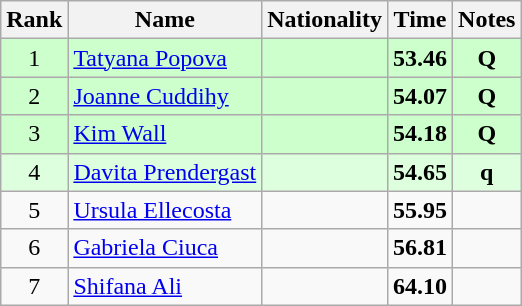<table class="wikitable sortable" style="text-align:center">
<tr>
<th>Rank</th>
<th>Name</th>
<th>Nationality</th>
<th>Time</th>
<th>Notes</th>
</tr>
<tr bgcolor=ccffcc>
<td>1</td>
<td align=left><a href='#'>Tatyana Popova</a></td>
<td align=left></td>
<td><strong>53.46</strong></td>
<td><strong>Q</strong></td>
</tr>
<tr bgcolor=ccffcc>
<td>2</td>
<td align=left><a href='#'>Joanne Cuddihy</a></td>
<td align=left></td>
<td><strong>54.07</strong></td>
<td><strong>Q</strong></td>
</tr>
<tr bgcolor=ccffcc>
<td>3</td>
<td align=left><a href='#'>Kim Wall</a></td>
<td align=left></td>
<td><strong>54.18</strong></td>
<td><strong>Q</strong></td>
</tr>
<tr bgcolor=ddffdd>
<td>4</td>
<td align=left><a href='#'>Davita Prendergast</a></td>
<td align=left></td>
<td><strong>54.65</strong></td>
<td><strong>q</strong></td>
</tr>
<tr>
<td>5</td>
<td align=left><a href='#'>Ursula Ellecosta</a></td>
<td align=left></td>
<td><strong>55.95</strong></td>
<td></td>
</tr>
<tr>
<td>6</td>
<td align=left><a href='#'>Gabriela Ciuca</a></td>
<td align=left></td>
<td><strong>56.81</strong></td>
<td></td>
</tr>
<tr>
<td>7</td>
<td align=left><a href='#'>Shifana Ali</a></td>
<td align=left></td>
<td><strong>64.10</strong></td>
<td></td>
</tr>
</table>
